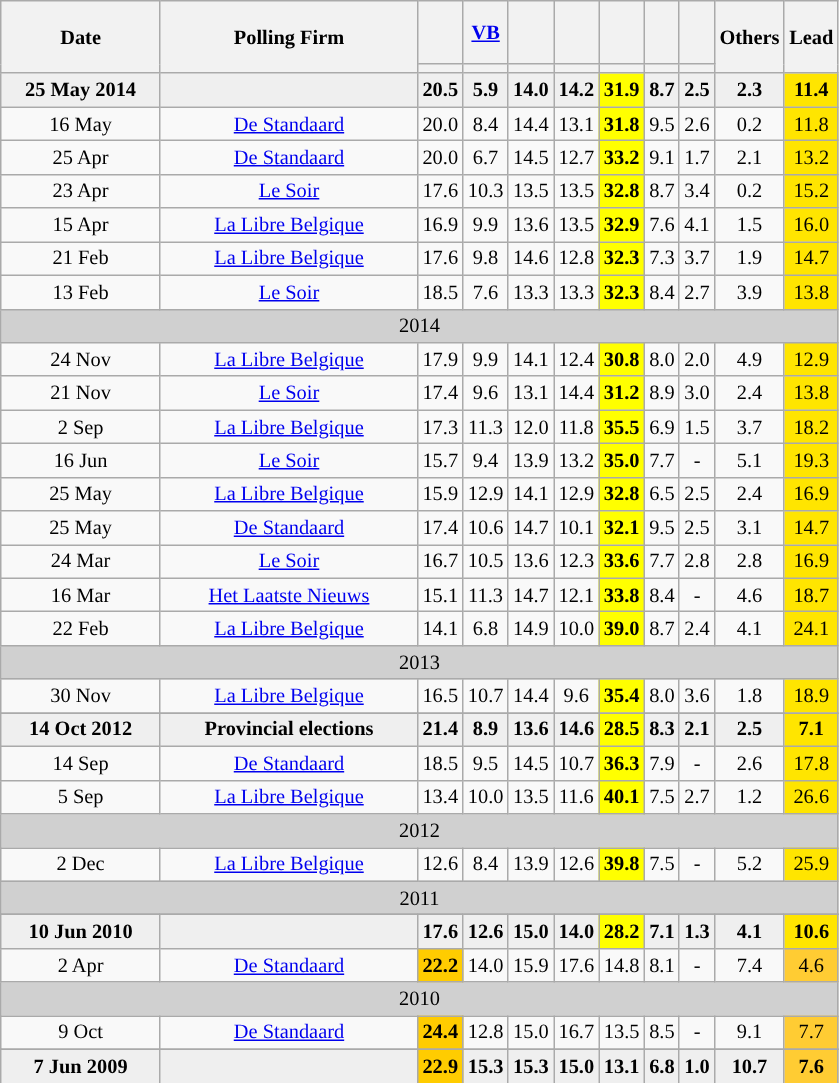<table class="wikitable" style="text-align:center; font-size:85%; line-height:16px;">
<tr style="height:42px;">
<th style="width:100px;" rowspan="2">Date</th>
<th style="width:165px;" rowspan="2">Polling Firm</th>
<th></th>
<th><a href='#'>VB</a></th>
<th></th>
<th></th>
<th></th>
<th></th>
<th></th>
<th style="width:40px;" rowspan="2">Others</th>
<th style="width:20px;" rowspan="2">Lead</th>
</tr>
<tr>
<th style="background:"></th>
<th style="background:"></th>
<th style="background:"></th>
<th style="background:"></th>
<th style="background:"></th>
<th style="background:"></th>
<th style="background:"></th>
</tr>
<tr style="background:#EFEFEF; font-weight:bold;">
<td>25 May 2014</td>
<td></td>
<td>20.5</td>
<td>5.9</td>
<td>14.0</td>
<td>14.2</td>
<td style="background:#FFFF00"><strong>31.9</strong></td>
<td>8.7</td>
<td>2.5</td>
<td>2.3</td>
<td style="background:#FFE500; color:black;">11.4</td>
</tr>
<tr>
<td>16 May</td>
<td><a href='#'>De Standaard</a></td>
<td>20.0</td>
<td>8.4</td>
<td>14.4</td>
<td>13.1</td>
<td style="background:#FFFF00"><strong>31.8</strong></td>
<td>9.5</td>
<td>2.6</td>
<td>0.2</td>
<td style="background:#FFE500; color:black;">11.8</td>
</tr>
<tr>
<td>25 Apr</td>
<td><a href='#'>De Standaard</a></td>
<td>20.0</td>
<td>6.7</td>
<td>14.5</td>
<td>12.7</td>
<td style="background:#FFFF00"><strong>33.2</strong></td>
<td>9.1</td>
<td>1.7</td>
<td>2.1</td>
<td style="background:#FFE500; color:black;">13.2</td>
</tr>
<tr>
<td>23 Apr</td>
<td><a href='#'>Le Soir</a></td>
<td>17.6</td>
<td>10.3</td>
<td>13.5</td>
<td>13.5</td>
<td style="background:#FFFF00"><strong>32.8</strong></td>
<td>8.7</td>
<td>3.4</td>
<td>0.2</td>
<td style="background:#FFE500; color:black;">15.2</td>
</tr>
<tr>
<td>15 Apr</td>
<td><a href='#'>La Libre Belgique</a></td>
<td>16.9</td>
<td>9.9</td>
<td>13.6</td>
<td>13.5</td>
<td style="background:#FFFF00"><strong>32.9</strong></td>
<td>7.6</td>
<td>4.1</td>
<td>1.5</td>
<td style="background:#FFE500; color:black;">16.0</td>
</tr>
<tr>
<td>21 Feb</td>
<td><a href='#'>La Libre Belgique</a></td>
<td>17.6</td>
<td>9.8</td>
<td>14.6</td>
<td>12.8</td>
<td style="background:#FFFF00"><strong>32.3</strong></td>
<td>7.3</td>
<td>3.7</td>
<td>1.9</td>
<td style="background:#FFE500; color:black;">14.7</td>
</tr>
<tr>
<td>13 Feb</td>
<td><a href='#'>Le Soir</a></td>
<td>18.5</td>
<td>7.6</td>
<td>13.3</td>
<td>13.3</td>
<td style="background:#FFFF00"><strong>32.3</strong></td>
<td>8.4</td>
<td>2.7</td>
<td>3.9</td>
<td style="background:#FFE500; color:black;">13.8</td>
</tr>
<tr>
<td colspan="11" style="background:#D0D0D0; color:black">2014</td>
</tr>
<tr>
<td>24 Nov</td>
<td><a href='#'>La Libre Belgique</a></td>
<td>17.9</td>
<td>9.9</td>
<td>14.1</td>
<td>12.4</td>
<td style="background:#FFFF00"><strong>30.8</strong></td>
<td>8.0</td>
<td>2.0</td>
<td>4.9</td>
<td style="background:#FFE500; color:black;">12.9</td>
</tr>
<tr>
<td>21 Nov</td>
<td><a href='#'>Le Soir</a></td>
<td>17.4</td>
<td>9.6</td>
<td>13.1</td>
<td>14.4</td>
<td style="background:#FFFF00"><strong>31.2</strong></td>
<td>8.9</td>
<td>3.0</td>
<td>2.4</td>
<td style="background:#FFE500; color:black;">13.8</td>
</tr>
<tr>
<td>2 Sep</td>
<td><a href='#'>La Libre Belgique</a></td>
<td>17.3</td>
<td>11.3</td>
<td>12.0</td>
<td>11.8</td>
<td style="background:#FFFF00"><strong>35.5</strong></td>
<td>6.9</td>
<td>1.5</td>
<td>3.7</td>
<td style="background:#FFE500; color:black;">18.2</td>
</tr>
<tr>
<td>16 Jun</td>
<td><a href='#'>Le Soir</a></td>
<td>15.7</td>
<td>9.4</td>
<td>13.9</td>
<td>13.2</td>
<td style="background:#FFFF00"><strong>35.0</strong></td>
<td>7.7</td>
<td>-</td>
<td>5.1</td>
<td style="background:#FFE500; color:black;">19.3</td>
</tr>
<tr>
<td>25 May</td>
<td><a href='#'>La Libre Belgique</a></td>
<td>15.9</td>
<td>12.9</td>
<td>14.1</td>
<td>12.9</td>
<td style="background:#FFFF00"><strong>32.8</strong></td>
<td>6.5</td>
<td>2.5</td>
<td>2.4</td>
<td style="background:#FFE500; color:black;">16.9</td>
</tr>
<tr>
<td>25 May</td>
<td><a href='#'>De Standaard</a></td>
<td>17.4</td>
<td>10.6</td>
<td>14.7</td>
<td>10.1</td>
<td style="background:#FFFF00"><strong>32.1</strong></td>
<td>9.5</td>
<td>2.5</td>
<td>3.1</td>
<td style="background:#FFE500; color:black;">14.7</td>
</tr>
<tr>
<td>24 Mar</td>
<td><a href='#'>Le Soir</a></td>
<td>16.7</td>
<td>10.5</td>
<td>13.6</td>
<td>12.3</td>
<td style="background:#FFFF00"><strong>33.6</strong></td>
<td>7.7</td>
<td>2.8</td>
<td>2.8</td>
<td style="background:#FFE500; color:black;">16.9</td>
</tr>
<tr>
<td>16 Mar</td>
<td><a href='#'>Het Laatste Nieuws</a></td>
<td>15.1</td>
<td>11.3</td>
<td>14.7</td>
<td>12.1</td>
<td style="background:#FFFF00"><strong>33.8</strong></td>
<td>8.4</td>
<td>-</td>
<td>4.6</td>
<td style="background:#FFE500; color:black;">18.7</td>
</tr>
<tr>
<td>22 Feb</td>
<td><a href='#'>La Libre Belgique</a></td>
<td>14.1</td>
<td>6.8</td>
<td>14.9</td>
<td>10.0</td>
<td style="background:#FFFF00"><strong>39.0</strong></td>
<td>8.7</td>
<td>2.4</td>
<td>4.1</td>
<td style="background:#FFE500; color:black;">24.1</td>
</tr>
<tr>
<td colspan="11" style="background:#D0D0D0; color:black">2013</td>
</tr>
<tr>
<td>30 Nov</td>
<td><a href='#'>La Libre Belgique</a></td>
<td>16.5</td>
<td>10.7</td>
<td>14.4</td>
<td>9.6</td>
<td style="background:#FFFF00"><strong>35.4</strong></td>
<td>8.0</td>
<td>3.6</td>
<td>1.8</td>
<td style="background:#FFE500; color:black;">18.9</td>
</tr>
<tr>
</tr>
<tr style="background:#EFEFEF; font-weight:bold;">
<td>14 Oct 2012</td>
<td>Provincial elections</td>
<td>21.4</td>
<td>8.9</td>
<td>13.6</td>
<td>14.6</td>
<td style="background:#FFFF00">28.5</td>
<td>8.3</td>
<td>2.1</td>
<td>2.5</td>
<td style="background:#FFE500; color:black;">7.1</td>
</tr>
<tr>
<td>14 Sep</td>
<td><a href='#'>De Standaard</a></td>
<td>18.5</td>
<td>9.5</td>
<td>14.5</td>
<td>10.7</td>
<td style="background:#FFFF00"><strong>36.3</strong></td>
<td>7.9</td>
<td>-</td>
<td>2.6</td>
<td style="background:#FFE500; color:black;">17.8</td>
</tr>
<tr>
<td>5 Sep</td>
<td><a href='#'>La Libre Belgique</a></td>
<td>13.4</td>
<td>10.0</td>
<td>13.5</td>
<td>11.6</td>
<td style="background:#FFFF00"><strong>40.1</strong></td>
<td>7.5</td>
<td>2.7</td>
<td>1.2</td>
<td style="background:#FFE500; color:black;">26.6</td>
</tr>
<tr>
<td colspan="11" style="background:#D0D0D0; color:black">2012</td>
</tr>
<tr>
<td>2 Dec</td>
<td><a href='#'>La Libre Belgique</a></td>
<td>12.6</td>
<td>8.4</td>
<td>13.9</td>
<td>12.6</td>
<td style="background:#FFFF00"><strong>39.8</strong></td>
<td>7.5</td>
<td>-</td>
<td>5.2</td>
<td style="background:#FFE500; color:black;">25.9</td>
</tr>
<tr>
<td colspan="11" style="background:#D0D0D0; color:black">2011</td>
</tr>
<tr>
</tr>
<tr style="background:#EFEFEF; font-weight:bold;">
<td>10 Jun 2010</td>
<td></td>
<td>17.6</td>
<td>12.6</td>
<td>15.0</td>
<td>14.0</td>
<td style="background:#FFFF00">28.2</td>
<td>7.1</td>
<td>1.3</td>
<td>4.1</td>
<td style="background:#FFE500; color:black;">10.6</td>
</tr>
<tr>
<td>2 Apr</td>
<td><a href='#'>De Standaard</a></td>
<td style="background:#FFCC00"><strong>22.2</strong></td>
<td>14.0</td>
<td>15.9</td>
<td>17.6</td>
<td>14.8</td>
<td>8.1</td>
<td>-</td>
<td>7.4</td>
<td style="background:#FFCC33; color:black;">4.6</td>
</tr>
<tr>
<td colspan="11" style="background:#D0D0D0; color:black">2010</td>
</tr>
<tr>
<td>9 Oct</td>
<td><a href='#'>De Standaard</a></td>
<td style="background:#FFCC00"><strong>24.4</strong></td>
<td>12.8</td>
<td>15.0</td>
<td>16.7</td>
<td>13.5</td>
<td>8.5</td>
<td>-</td>
<td>9.1</td>
<td style="background:#FFCC33; color:black;">7.7</td>
</tr>
<tr>
</tr>
<tr style="background:#EFEFEF; font-weight:bold;">
<td>7 Jun 2009</td>
<td></td>
<td style="background:#FFCC00">22.9</td>
<td>15.3</td>
<td>15.3</td>
<td>15.0</td>
<td>13.1</td>
<td>6.8</td>
<td>1.0</td>
<td>10.7</td>
<td style="background:#FFCC33; color:black;">7.6</td>
</tr>
</table>
